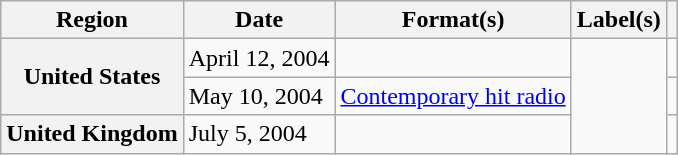<table class="wikitable plainrowheaders">
<tr>
<th scope="col">Region</th>
<th scope="col">Date</th>
<th scope="col">Format(s)</th>
<th scope="col">Label(s)</th>
<th scope="col"></th>
</tr>
<tr>
<th scope="row" rowspan="2">United States</th>
<td>April 12, 2004</td>
<td></td>
<td rowspan="3"></td>
<td></td>
</tr>
<tr>
<td>May 10, 2004</td>
<td><a href='#'>Contemporary hit radio</a></td>
<td></td>
</tr>
<tr>
<th scope="row">United Kingdom</th>
<td>July 5, 2004</td>
<td></td>
<td></td>
</tr>
</table>
